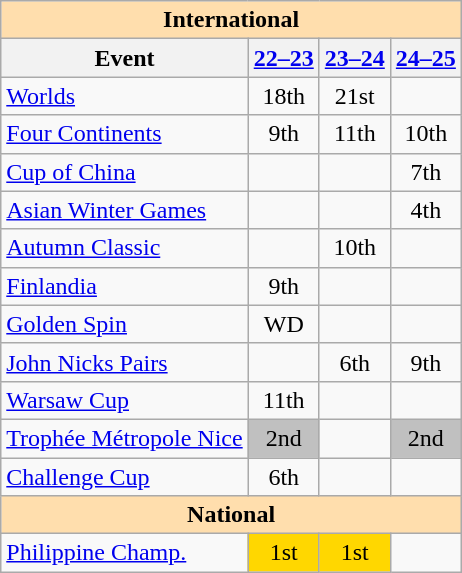<table class="wikitable" style="text-align:center">
<tr>
<th style="background-color: #ffdead; " colspan=4 align=center>International </th>
</tr>
<tr>
<th>Event</th>
<th><a href='#'>22–23</a></th>
<th><a href='#'>23–24</a></th>
<th><a href='#'>24–25</a></th>
</tr>
<tr>
<td align=left><a href='#'>Worlds</a></td>
<td>18th</td>
<td>21st</td>
<td></td>
</tr>
<tr>
<td align=left><a href='#'>Four Continents</a></td>
<td>9th</td>
<td>11th</td>
<td>10th</td>
</tr>
<tr>
<td align=left> <a href='#'>Cup of China</a></td>
<td></td>
<td></td>
<td>7th</td>
</tr>
<tr>
<td align=left><a href='#'>Asian Winter Games</a></td>
<td></td>
<td></td>
<td>4th</td>
</tr>
<tr>
<td align=left> <a href='#'>Autumn Classic</a></td>
<td></td>
<td>10th</td>
<td></td>
</tr>
<tr>
<td align=left> <a href='#'>Finlandia</a></td>
<td>9th</td>
<td></td>
<td></td>
</tr>
<tr>
<td align=left> <a href='#'>Golden Spin</a></td>
<td>WD</td>
<td></td>
<td></td>
</tr>
<tr>
<td align=left> <a href='#'>John Nicks Pairs</a></td>
<td></td>
<td>6th</td>
<td>9th</td>
</tr>
<tr>
<td align=left> <a href='#'>Warsaw Cup</a></td>
<td>11th</td>
<td></td>
<td></td>
</tr>
<tr>
<td align=left><a href='#'>Trophée Métropole Nice</a></td>
<td bgcolor=silver>2nd</td>
<td></td>
<td bgcolor=silver>2nd</td>
</tr>
<tr>
<td align=left><a href='#'>Challenge Cup</a></td>
<td>6th</td>
<td></td>
<td></td>
</tr>
<tr>
<th colspan="4" style="background-color: #ffdead; " align="center">National </th>
</tr>
<tr>
<td align=left><a href='#'>Philippine Champ.</a></td>
<td bgcolor=gold>1st</td>
<td bgcolor=gold>1st</td>
<td></td>
</tr>
</table>
